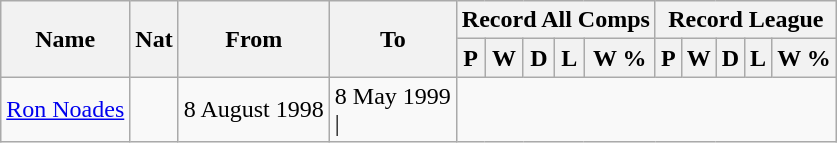<table class="wikitable" style="text-align: center">
<tr>
<th rowspan="2">Name</th>
<th rowspan="2">Nat</th>
<th rowspan="2">From</th>
<th rowspan="2">To</th>
<th colspan="5">Record All Comps</th>
<th colspan="5">Record League</th>
</tr>
<tr>
<th>P</th>
<th>W</th>
<th>D</th>
<th>L</th>
<th>W %</th>
<th>P</th>
<th>W</th>
<th>D</th>
<th>L</th>
<th>W %</th>
</tr>
<tr>
<td align=left><a href='#'>Ron Noades</a></td>
<td></td>
<td align=left>8 August 1998</td>
<td align=left>8 May 1999<br>|</td>
</tr>
</table>
